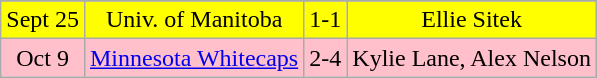<table class="wikitable">
<tr align="center">
</tr>
<tr align="center" bgcolor="yellow">
<td>Sept 25</td>
<td>Univ. of Manitoba</td>
<td>1-1</td>
<td>Ellie Sitek</td>
</tr>
<tr align="center" bgcolor="pink">
<td>Oct 9</td>
<td><a href='#'>Minnesota Whitecaps</a></td>
<td>2-4</td>
<td>Kylie Lane, Alex Nelson</td>
</tr>
</table>
